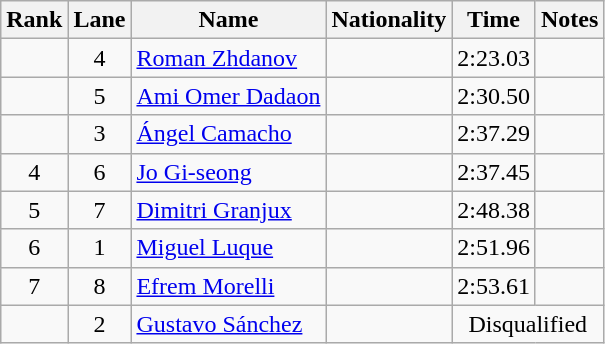<table class="wikitable sortable" style="text-align:center">
<tr>
<th>Rank</th>
<th>Lane</th>
<th>Name</th>
<th>Nationality</th>
<th>Time</th>
<th>Notes</th>
</tr>
<tr>
<td></td>
<td>4</td>
<td align=left><a href='#'>Roman Zhdanov</a></td>
<td align=left></td>
<td>2:23.03</td>
<td></td>
</tr>
<tr>
<td></td>
<td>5</td>
<td align=left><a href='#'>Ami Omer Dadaon</a></td>
<td align=left></td>
<td>2:30.50</td>
<td></td>
</tr>
<tr>
<td></td>
<td>3</td>
<td align=left><a href='#'>Ángel Camacho</a></td>
<td align=left></td>
<td>2:37.29</td>
<td></td>
</tr>
<tr>
<td>4</td>
<td>6</td>
<td align=left><a href='#'>Jo Gi-seong</a></td>
<td align=left></td>
<td>2:37.45</td>
<td></td>
</tr>
<tr>
<td>5</td>
<td>7</td>
<td align=left><a href='#'>Dimitri Granjux</a></td>
<td align=left></td>
<td>2:48.38</td>
<td></td>
</tr>
<tr>
<td>6</td>
<td>1</td>
<td align=left><a href='#'>Miguel Luque</a></td>
<td align=left></td>
<td>2:51.96</td>
<td></td>
</tr>
<tr>
<td>7</td>
<td>8</td>
<td align=left><a href='#'>Efrem Morelli</a></td>
<td align=left></td>
<td>2:53.61</td>
<td></td>
</tr>
<tr>
<td></td>
<td>2</td>
<td align=left><a href='#'>Gustavo Sánchez</a></td>
<td align=left></td>
<td colspan=2>Disqualified</td>
</tr>
</table>
